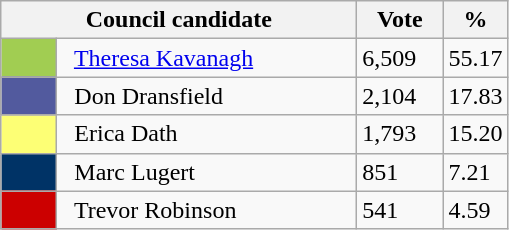<table class="wikitable">
<tr>
<th bgcolor="#DDDDFF" width="230px" colspan="2">Council candidate</th>
<th bgcolor="#DDDDFF" width="50px">Vote</th>
<th bgcolor="#DDDDFF" width="30px">%</th>
</tr>
<tr>
<td bgcolor=#A1CD52 width="30px"> </td>
<td>  <a href='#'>Theresa Kavanagh</a></td>
<td>6,509</td>
<td>55.17</td>
</tr>
<tr>
<td bgcolor=#525A9E width="30px"> </td>
<td>  Don Dransfield</td>
<td>2,104</td>
<td>17.83</td>
</tr>
<tr>
<td bgcolor=#FDFF75 width="30px"> </td>
<td>  Erica Dath</td>
<td>1,793</td>
<td>15.20</td>
</tr>
<tr>
<td bgcolor=#003366 width="30px"> </td>
<td>  Marc Lugert</td>
<td>851</td>
<td>7.21</td>
</tr>
<tr>
<td bgcolor=#CC0000 width="30px"> </td>
<td>  Trevor Robinson</td>
<td>541</td>
<td>4.59</td>
</tr>
</table>
